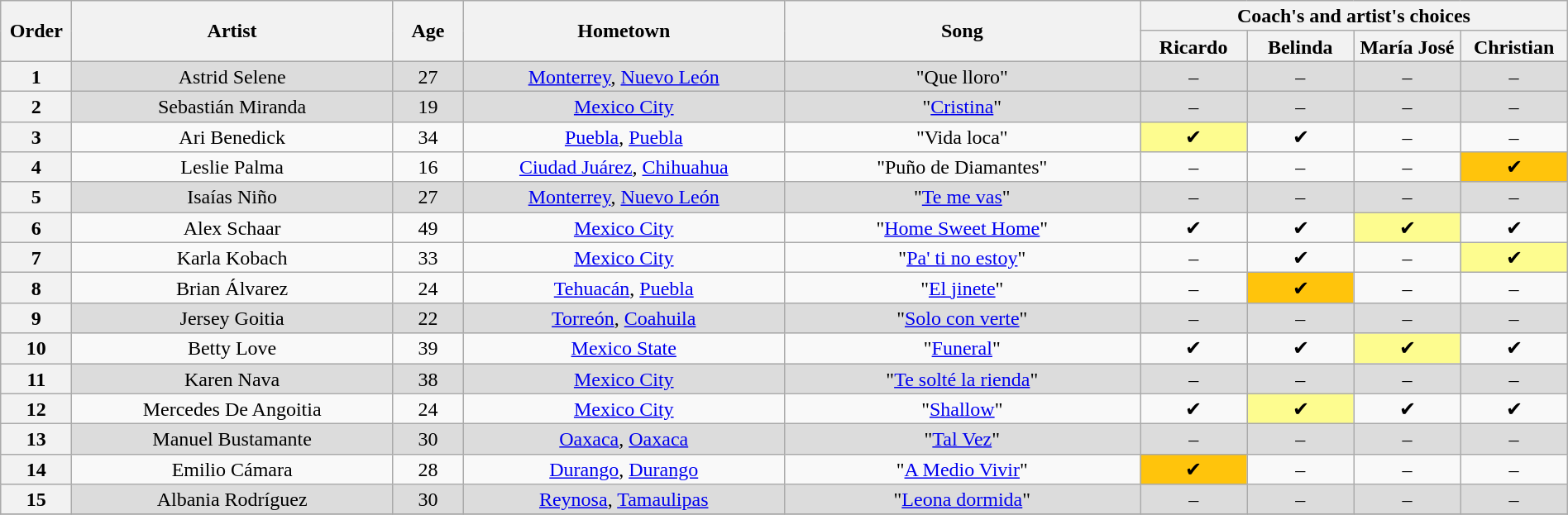<table class="wikitable" style="text-align:center; line-height:17px; width:100%">
<tr>
<th scope="col" rowspan="2" style="width:04%">Order</th>
<th scope="col" rowspan="2" style="width:18%">Artist</th>
<th scope="col" rowspan="2" style="width:04%">Age</th>
<th scope="col" rowspan="2" style="width:18%">Hometown</th>
<th scope="col" rowspan="2" style="width:20%">Song</th>
<th scope="col" colspan="4" style="width:24%">Coach's and artist's choices</th>
</tr>
<tr>
<th style="width:06%">Ricardo</th>
<th style="width:06%">Belinda</th>
<th style="width:06%">María José</th>
<th style="width:06%">Christian</th>
</tr>
<tr style="background:#DCDCDC">
<th>1</th>
<td>Astrid Selene</td>
<td>27</td>
<td><a href='#'>Monterrey</a>, <a href='#'>Nuevo León</a></td>
<td>"Que lloro"</td>
<td>–</td>
<td>–</td>
<td>–</td>
<td>–</td>
</tr>
<tr style="background:#DCDCDC">
<th>2</th>
<td>Sebastián Miranda</td>
<td>19</td>
<td><a href='#'>Mexico City</a></td>
<td>"<a href='#'>Cristina</a>"</td>
<td>–</td>
<td>–</td>
<td>–</td>
<td>–</td>
</tr>
<tr>
<th>3</th>
<td>Ari Benedick</td>
<td>34</td>
<td><a href='#'>Puebla</a>, <a href='#'>Puebla</a></td>
<td>"Vida loca"</td>
<td style="background:#fdfc8f">✔</td>
<td>✔</td>
<td>–</td>
<td>–</td>
</tr>
<tr>
<th>4</th>
<td>Leslie Palma</td>
<td>16</td>
<td><a href='#'>Ciudad Juárez</a>, <a href='#'>Chihuahua</a></td>
<td>"Puño de Diamantes"</td>
<td>–</td>
<td>–</td>
<td>–</td>
<td style="background:#ffc40c">✔</td>
</tr>
<tr style="background:#DCDCDC">
<th>5</th>
<td>Isaías Niño</td>
<td>27</td>
<td><a href='#'>Monterrey</a>, <a href='#'>Nuevo León</a></td>
<td>"<a href='#'>Te me vas</a>"</td>
<td>–</td>
<td>–</td>
<td>–</td>
<td>–</td>
</tr>
<tr>
<th>6</th>
<td>Alex Schaar</td>
<td>49</td>
<td><a href='#'>Mexico City</a></td>
<td>"<a href='#'>Home Sweet Home</a>"</td>
<td>✔</td>
<td>✔</td>
<td style="background:#fdfc8f">✔</td>
<td>✔</td>
</tr>
<tr>
<th>7</th>
<td>Karla Kobach</td>
<td>33</td>
<td><a href='#'>Mexico City</a></td>
<td>"<a href='#'>Pa' ti no estoy</a>"</td>
<td>–</td>
<td>✔</td>
<td>–</td>
<td style="background:#fdfc8f">✔</td>
</tr>
<tr>
<th>8</th>
<td>Brian Álvarez</td>
<td>24</td>
<td><a href='#'>Tehuacán</a>, <a href='#'>Puebla</a></td>
<td>"<a href='#'>El jinete</a>"</td>
<td>–</td>
<td style="background:#ffc40c">✔</td>
<td>–</td>
<td>–</td>
</tr>
<tr style="background:#DCDCDC">
<th>9</th>
<td>Jersey Goitia</td>
<td>22</td>
<td><a href='#'>Torreón</a>, <a href='#'>Coahuila</a></td>
<td>"<a href='#'>Solo con verte</a>"</td>
<td>–</td>
<td>–</td>
<td>–</td>
<td>–</td>
</tr>
<tr>
<th>10</th>
<td>Betty Love</td>
<td>39</td>
<td><a href='#'>Mexico State</a></td>
<td>"<a href='#'>Funeral</a>"</td>
<td>✔</td>
<td>✔</td>
<td style="background:#fdfc8f">✔</td>
<td>✔</td>
</tr>
<tr style="background:#DCDCDC">
<th>11</th>
<td>Karen Nava</td>
<td>38</td>
<td><a href='#'>Mexico City</a></td>
<td>"<a href='#'>Te solté la rienda</a>"</td>
<td>–</td>
<td>–</td>
<td>–</td>
<td>–</td>
</tr>
<tr>
<th>12</th>
<td>Mercedes De Angoitia</td>
<td>24</td>
<td><a href='#'>Mexico City</a></td>
<td>"<a href='#'>Shallow</a>"</td>
<td>✔</td>
<td style="background:#fdfc8f">✔</td>
<td>✔</td>
<td>✔</td>
</tr>
<tr style="background:#DCDCDC">
<th>13</th>
<td>Manuel Bustamante</td>
<td>30</td>
<td><a href='#'>Oaxaca</a>, <a href='#'>Oaxaca</a></td>
<td>"<a href='#'>Tal Vez</a>"</td>
<td>–</td>
<td>–</td>
<td>–</td>
<td>–</td>
</tr>
<tr>
<th>14</th>
<td>Emilio Cámara</td>
<td>28</td>
<td><a href='#'>Durango</a>, <a href='#'>Durango</a></td>
<td>"<a href='#'>A Medio Vivir</a>"</td>
<td style="background:#ffc40c">✔</td>
<td>–</td>
<td>–</td>
<td>–</td>
</tr>
<tr style="background:#DCDCDC">
<th>15</th>
<td>Albania Rodríguez</td>
<td>30</td>
<td><a href='#'>Reynosa</a>, <a href='#'>Tamaulipas</a></td>
<td>"<a href='#'>Leona dormida</a>"</td>
<td>–</td>
<td>–</td>
<td>–</td>
<td>–</td>
</tr>
<tr>
</tr>
</table>
